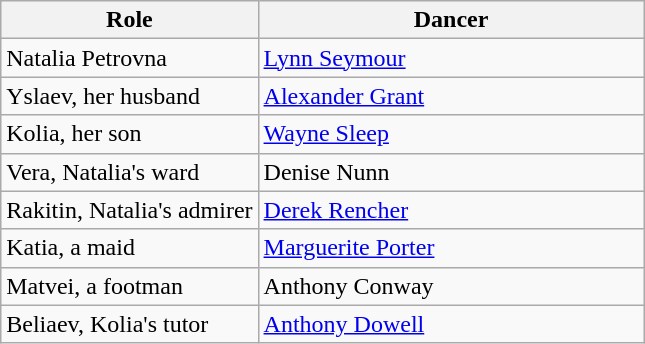<table class="wikitable">
<tr>
<th style="width:40%;">Role</th>
<th style="width:60%;">Dancer</th>
</tr>
<tr>
<td>Natalia Petrovna</td>
<td><a href='#'>Lynn Seymour</a></td>
</tr>
<tr>
<td>Yslaev, her husband</td>
<td><a href='#'>Alexander Grant</a></td>
</tr>
<tr>
<td>Kolia, her son</td>
<td><a href='#'>Wayne Sleep</a></td>
</tr>
<tr>
<td>Vera, Natalia's ward</td>
<td>Denise Nunn</td>
</tr>
<tr>
<td>Rakitin, Natalia's admirer</td>
<td><a href='#'>Derek Rencher</a></td>
</tr>
<tr>
<td>Katia, a maid</td>
<td><a href='#'>Marguerite Porter</a></td>
</tr>
<tr>
<td>Matvei, a footman</td>
<td>Anthony Conway</td>
</tr>
<tr>
<td>Beliaev, Kolia's tutor</td>
<td><a href='#'>Anthony Dowell</a></td>
</tr>
</table>
